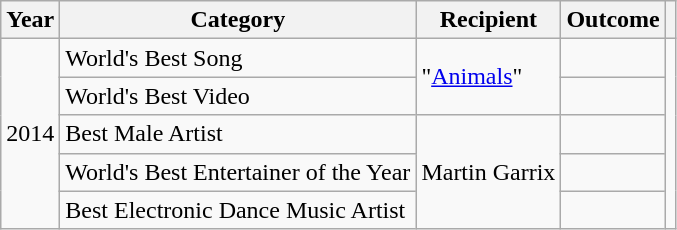<table class="wikitable plainrowheaders sortable">
<tr>
<th scope="col">Year</th>
<th scope="col">Category</th>
<th scope="col">Recipient</th>
<th scope="col">Outcome</th>
<th scope="col" class="unsortable"></th>
</tr>
<tr>
<td rowspan="5">2014</td>
<td>World's Best Song</td>
<td rowspan="2">"<a href='#'>Animals</a>"</td>
<td></td>
<td rowspan="5"></td>
</tr>
<tr>
<td>World's Best Video</td>
<td></td>
</tr>
<tr>
<td>Best Male Artist</td>
<td rowspan="5">Martin Garrix</td>
<td></td>
</tr>
<tr>
<td>World's Best Entertainer of the Year</td>
<td></td>
</tr>
<tr>
<td>Best Electronic Dance Music Artist</td>
<td></td>
</tr>
</table>
